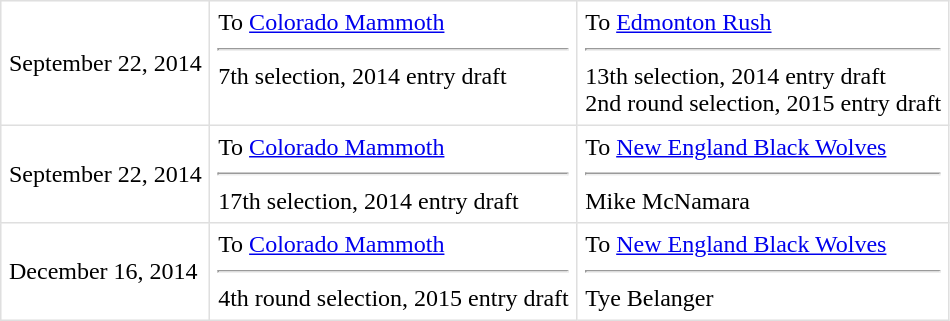<table border=1 style="border-collapse:collapse" bordercolor="#DFDFDF"  cellpadding="5">
<tr>
<td>September 22, 2014</td>
<td valign="top">To <a href='#'>Colorado Mammoth</a><hr>7th selection, 2014 entry draft</td>
<td valign="top">To <a href='#'>Edmonton Rush</a><hr>13th selection, 2014 entry draft<br>2nd round selection, 2015 entry draft</td>
</tr>
<tr>
<td>September 22, 2014</td>
<td valign="top">To <a href='#'>Colorado Mammoth</a><hr>17th selection, 2014 entry draft</td>
<td valign="top">To <a href='#'>New England Black Wolves</a><hr>Mike McNamara</td>
</tr>
<tr>
<td>December 16, 2014</td>
<td valign="top">To <a href='#'>Colorado Mammoth</a><hr>4th round selection, 2015 entry draft</td>
<td valign="top">To <a href='#'>New England Black Wolves</a><hr>Tye Belanger</td>
</tr>
</table>
